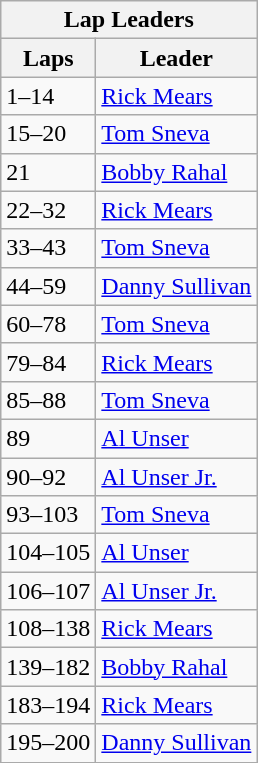<table class="wikitable">
<tr>
<th colspan=2>Lap Leaders</th>
</tr>
<tr>
<th>Laps</th>
<th>Leader</th>
</tr>
<tr>
<td>1–14</td>
<td><a href='#'>Rick Mears</a></td>
</tr>
<tr>
<td>15–20</td>
<td><a href='#'>Tom Sneva</a></td>
</tr>
<tr>
<td>21</td>
<td><a href='#'>Bobby Rahal</a></td>
</tr>
<tr>
<td>22–32</td>
<td><a href='#'>Rick Mears</a></td>
</tr>
<tr>
<td>33–43</td>
<td><a href='#'>Tom Sneva</a></td>
</tr>
<tr>
<td>44–59</td>
<td><a href='#'>Danny Sullivan</a></td>
</tr>
<tr>
<td>60–78</td>
<td><a href='#'>Tom Sneva</a></td>
</tr>
<tr>
<td>79–84</td>
<td><a href='#'>Rick Mears</a></td>
</tr>
<tr>
<td>85–88</td>
<td><a href='#'>Tom Sneva</a></td>
</tr>
<tr>
<td>89</td>
<td><a href='#'>Al Unser</a></td>
</tr>
<tr>
<td>90–92</td>
<td><a href='#'>Al Unser Jr.</a></td>
</tr>
<tr>
<td>93–103</td>
<td><a href='#'>Tom Sneva</a></td>
</tr>
<tr>
<td>104–105</td>
<td><a href='#'>Al Unser</a></td>
</tr>
<tr>
<td>106–107</td>
<td><a href='#'>Al Unser Jr.</a></td>
</tr>
<tr>
<td>108–138</td>
<td><a href='#'>Rick Mears</a></td>
</tr>
<tr>
<td>139–182</td>
<td><a href='#'>Bobby Rahal</a></td>
</tr>
<tr>
<td>183–194</td>
<td><a href='#'>Rick Mears</a></td>
</tr>
<tr>
<td>195–200</td>
<td><a href='#'>Danny Sullivan</a></td>
</tr>
<tr>
</tr>
</table>
